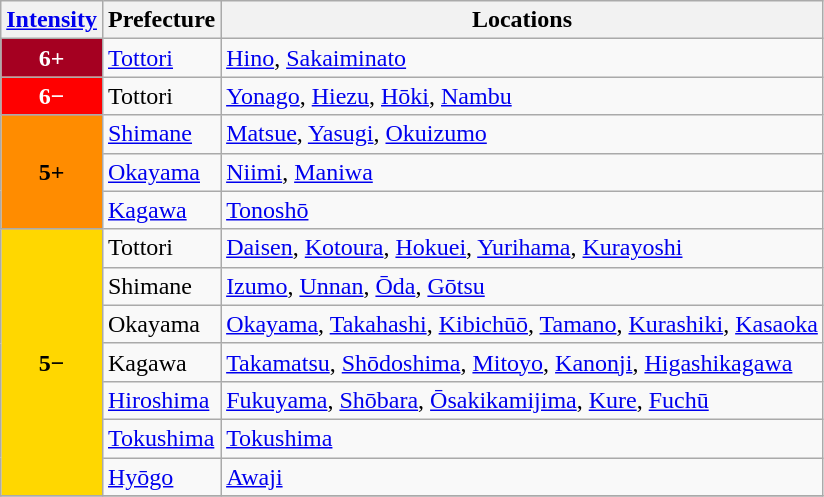<table class="wikitable">
<tr>
<th><a href='#'>Intensity</a></th>
<th>Prefecture</th>
<th>Locations</th>
</tr>
<tr>
<th style="background:#a50021; color:white">6+</th>
<td><a href='#'>Tottori</a></td>
<td><a href='#'>Hino</a>, <a href='#'>Sakaiminato</a></td>
</tr>
<tr>
<th style="background:#f00; color:white;">6−</th>
<td>Tottori</td>
<td><a href='#'>Yonago</a>, <a href='#'>Hiezu</a>, <a href='#'>Hōki</a>, <a href='#'>Nambu</a></td>
</tr>
<tr>
<th rowspan="3" style="background:#ff8c00">5+</th>
<td><a href='#'>Shimane</a></td>
<td><a href='#'>Matsue</a>, <a href='#'>Yasugi</a>, <a href='#'>Okuizumo</a></td>
</tr>
<tr>
<td><a href='#'>Okayama</a></td>
<td><a href='#'>Niimi</a>, <a href='#'>Maniwa</a></td>
</tr>
<tr>
<td><a href='#'>Kagawa</a></td>
<td><a href='#'>Tonoshō</a></td>
</tr>
<tr>
<th rowspan="7" style="background:#ffd700">5−</th>
<td>Tottori</td>
<td><a href='#'>Daisen</a>, <a href='#'>Kotoura</a>, <a href='#'>Hokuei</a>, <a href='#'>Yurihama</a>, <a href='#'>Kurayoshi</a></td>
</tr>
<tr>
<td>Shimane</td>
<td><a href='#'>Izumo</a>, <a href='#'>Unnan</a>, <a href='#'>Ōda</a>, <a href='#'>Gōtsu</a></td>
</tr>
<tr>
<td>Okayama</td>
<td><a href='#'>Okayama</a>, <a href='#'>Takahashi</a>, <a href='#'>Kibichūō</a>, <a href='#'>Tamano</a>, <a href='#'>Kurashiki</a>, <a href='#'>Kasaoka</a></td>
</tr>
<tr>
<td>Kagawa</td>
<td><a href='#'>Takamatsu</a>, <a href='#'>Shōdoshima</a>, <a href='#'>Mitoyo</a>, <a href='#'>Kanonji</a>, <a href='#'>Higashikagawa</a></td>
</tr>
<tr>
<td><a href='#'>Hiroshima</a></td>
<td><a href='#'>Fukuyama</a>, <a href='#'>Shōbara</a>, <a href='#'>Ōsakikamijima</a>, <a href='#'>Kure</a>, <a href='#'>Fuchū</a></td>
</tr>
<tr>
<td><a href='#'>Tokushima</a></td>
<td><a href='#'>Tokushima</a></td>
</tr>
<tr>
<td><a href='#'>Hyōgo</a></td>
<td><a href='#'>Awaji</a></td>
</tr>
<tr>
</tr>
</table>
